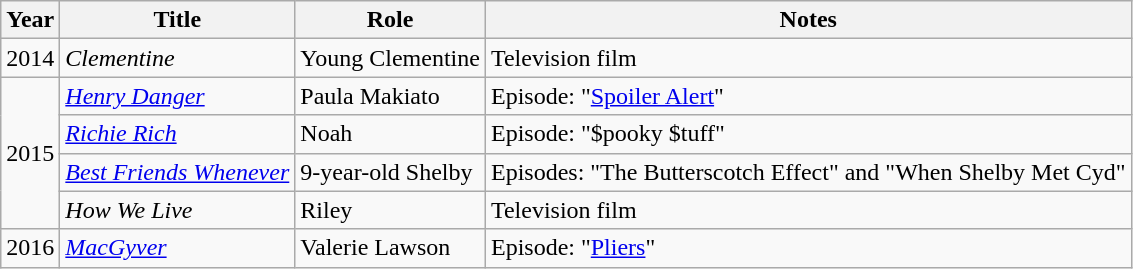<table class="wikitable sortable">
<tr>
<th>Year</th>
<th>Title</th>
<th>Role</th>
<th class="unsortable">Notes</th>
</tr>
<tr>
<td>2014</td>
<td><em>Clementine</em></td>
<td>Young Clementine</td>
<td>Television film</td>
</tr>
<tr>
<td rowspan="4">2015</td>
<td><em><a href='#'>Henry Danger</a></em></td>
<td>Paula Makiato</td>
<td>Episode: "<a href='#'>Spoiler Alert</a>"</td>
</tr>
<tr>
<td><em><a href='#'>Richie Rich</a></em></td>
<td>Noah</td>
<td>Episode: "$pooky $tuff"</td>
</tr>
<tr>
<td><em><a href='#'>Best Friends Whenever</a></em></td>
<td>9-year-old Shelby</td>
<td>Episodes: "The Butterscotch Effect" and "When Shelby Met Cyd"</td>
</tr>
<tr>
<td><em>How We Live</em></td>
<td>Riley</td>
<td>Television film</td>
</tr>
<tr>
<td>2016</td>
<td><em><a href='#'>MacGyver</a></em></td>
<td>Valerie Lawson</td>
<td>Episode: "<a href='#'>Pliers</a>"</td>
</tr>
</table>
